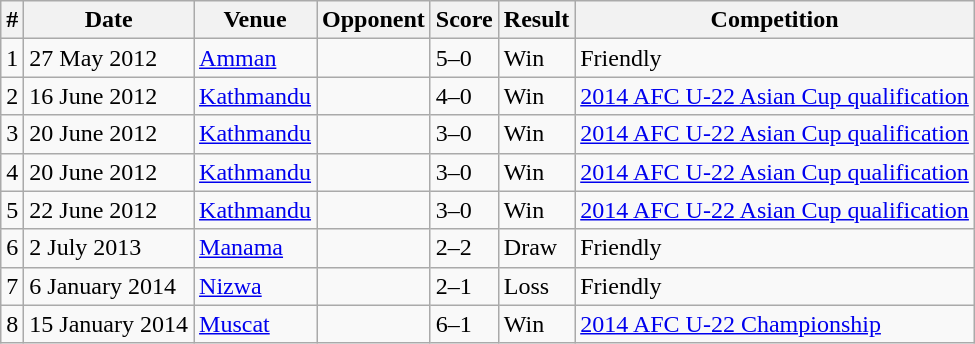<table class="wikitable">
<tr>
<th>#</th>
<th>Date</th>
<th>Venue</th>
<th>Opponent</th>
<th>Score</th>
<th>Result</th>
<th>Competition</th>
</tr>
<tr>
<td>1</td>
<td>27 May 2012</td>
<td><a href='#'>Amman</a></td>
<td></td>
<td>5–0</td>
<td>Win</td>
<td>Friendly</td>
</tr>
<tr>
<td>2</td>
<td>16 June 2012</td>
<td><a href='#'>Kathmandu</a></td>
<td></td>
<td>4–0</td>
<td>Win</td>
<td><a href='#'>2014 AFC U-22 Asian Cup qualification</a></td>
</tr>
<tr>
<td>3</td>
<td>20 June 2012</td>
<td><a href='#'>Kathmandu</a></td>
<td></td>
<td>3–0</td>
<td>Win</td>
<td><a href='#'>2014 AFC U-22 Asian Cup qualification</a></td>
</tr>
<tr>
<td>4</td>
<td>20 June 2012</td>
<td><a href='#'>Kathmandu</a></td>
<td></td>
<td>3–0</td>
<td>Win</td>
<td><a href='#'>2014 AFC U-22 Asian Cup qualification</a></td>
</tr>
<tr>
<td>5</td>
<td>22 June 2012</td>
<td><a href='#'>Kathmandu</a></td>
<td></td>
<td>3–0</td>
<td>Win</td>
<td><a href='#'>2014 AFC U-22 Asian Cup qualification</a></td>
</tr>
<tr>
<td>6</td>
<td>2 July 2013</td>
<td><a href='#'>Manama</a></td>
<td></td>
<td>2–2</td>
<td>Draw</td>
<td>Friendly</td>
</tr>
<tr>
<td>7</td>
<td>6 January 2014</td>
<td><a href='#'>Nizwa</a></td>
<td></td>
<td>2–1</td>
<td>Loss</td>
<td>Friendly</td>
</tr>
<tr>
<td>8</td>
<td>15 January 2014</td>
<td><a href='#'>Muscat</a></td>
<td></td>
<td>6–1</td>
<td>Win</td>
<td><a href='#'>2014 AFC U-22 Championship</a></td>
</tr>
</table>
